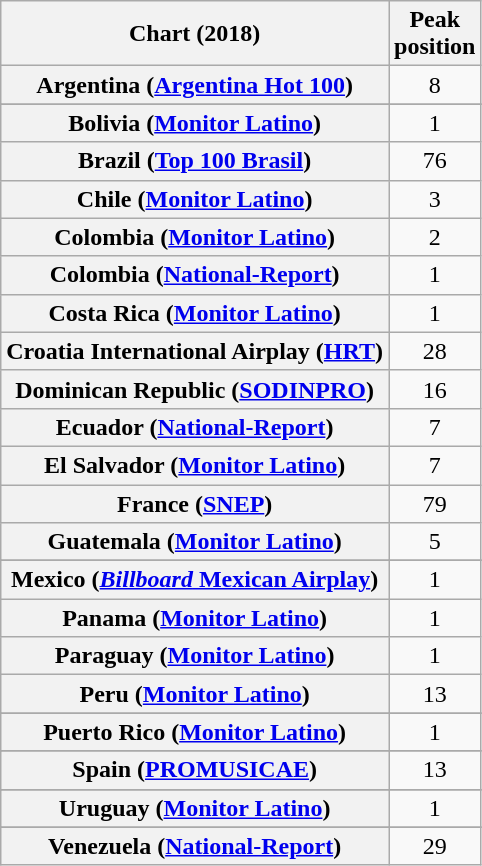<table class="wikitable sortable plainrowheaders" style="text-align:center">
<tr>
<th scope="col">Chart (2018)</th>
<th scope="col">Peak<br> position</th>
</tr>
<tr>
<th scope="row">Argentina (<a href='#'>Argentina Hot 100</a>)</th>
<td>8</td>
</tr>
<tr>
</tr>
<tr>
</tr>
<tr>
<th scope="row">Bolivia (<a href='#'>Monitor Latino</a>)</th>
<td>1</td>
</tr>
<tr>
<th scope="row">Brazil (<a href='#'>Top 100 Brasil</a>)</th>
<td>76</td>
</tr>
<tr>
<th scope="row">Chile (<a href='#'>Monitor Latino</a>)</th>
<td>3</td>
</tr>
<tr>
<th scope="row">Colombia (<a href='#'>Monitor Latino</a>)</th>
<td>2</td>
</tr>
<tr>
<th scope="row">Colombia (<a href='#'>National-Report</a>)</th>
<td>1</td>
</tr>
<tr>
<th scope="row">Costa Rica (<a href='#'>Monitor Latino</a>)</th>
<td>1</td>
</tr>
<tr>
<th scope="row">Croatia International Airplay (<a href='#'>HRT</a>)</th>
<td>28</td>
</tr>
<tr>
<th scope="row">Dominican Republic (<a href='#'>SODINPRO</a>)</th>
<td>16</td>
</tr>
<tr>
<th scope="row">Ecuador (<a href='#'>National-Report</a>)</th>
<td>7</td>
</tr>
<tr>
<th scope="row">El Salvador (<a href='#'>Monitor Latino</a>)</th>
<td>7</td>
</tr>
<tr>
<th scope="row">France (<a href='#'>SNEP</a>)</th>
<td>79</td>
</tr>
<tr>
<th scope="row">Guatemala (<a href='#'>Monitor Latino</a>)</th>
<td>5</td>
</tr>
<tr>
</tr>
<tr>
</tr>
<tr>
<th scope="row">Mexico (<a href='#'><em>Billboard</em> Mexican Airplay</a>)</th>
<td>1</td>
</tr>
<tr>
<th scope="row">Panama (<a href='#'>Monitor Latino</a>)</th>
<td>1</td>
</tr>
<tr>
<th scope="row">Paraguay (<a href='#'>Monitor Latino</a>)</th>
<td>1</td>
</tr>
<tr>
<th scope="row">Peru (<a href='#'>Monitor Latino</a>)</th>
<td>13</td>
</tr>
<tr>
</tr>
<tr>
</tr>
<tr>
<th scope="row">Puerto Rico (<a href='#'>Monitor Latino</a>)</th>
<td>1</td>
</tr>
<tr>
</tr>
<tr>
<th scope="row">Spain (<a href='#'>PROMUSICAE</a>)</th>
<td>13</td>
</tr>
<tr>
</tr>
<tr>
<th scope="row">Uruguay (<a href='#'>Monitor Latino</a>)</th>
<td>1</td>
</tr>
<tr>
</tr>
<tr>
</tr>
<tr>
</tr>
<tr>
</tr>
<tr>
<th scope="row">Venezuela (<a href='#'>National-Report</a>)</th>
<td>29</td>
</tr>
</table>
